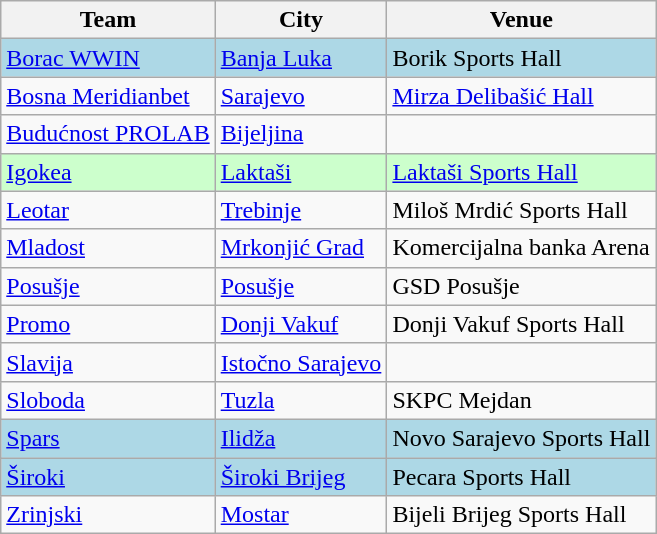<table class="wikitable sortable">
<tr>
<th>Team</th>
<th>City</th>
<th>Venue</th>
</tr>
<tr bgcolor="lightblue">
<td><a href='#'>Borac WWIN</a></td>
<td><a href='#'>Banja Luka</a></td>
<td>Borik Sports Hall</td>
</tr>
<tr>
<td><a href='#'>Bosna Meridianbet</a></td>
<td><a href='#'>Sarajevo</a></td>
<td><a href='#'>Mirza Delibašić Hall</a></td>
</tr>
<tr>
<td><a href='#'>Budućnost PROLAB</a></td>
<td><a href='#'>Bijeljina</a></td>
<td></td>
</tr>
<tr bgcolor="#ccffcc">
<td><a href='#'>Igokea</a></td>
<td><a href='#'>Laktaši</a></td>
<td><a href='#'>Laktaši Sports Hall</a></td>
</tr>
<tr>
<td><a href='#'>Leotar</a></td>
<td><a href='#'>Trebinje</a></td>
<td>Miloš Mrdić Sports Hall</td>
</tr>
<tr>
<td><a href='#'>Mladost</a></td>
<td><a href='#'>Mrkonjić Grad</a></td>
<td>Komercijalna banka Arena</td>
</tr>
<tr>
<td><a href='#'>Posušje</a></td>
<td><a href='#'>Posušje</a></td>
<td>GSD Posušje</td>
</tr>
<tr>
<td><a href='#'>Promo</a></td>
<td><a href='#'>Donji Vakuf</a></td>
<td>Donji Vakuf Sports Hall</td>
</tr>
<tr>
<td><a href='#'>Slavija</a></td>
<td><a href='#'>Istočno Sarajevo</a></td>
<td></td>
</tr>
<tr>
<td><a href='#'>Sloboda</a></td>
<td><a href='#'>Tuzla</a></td>
<td>SKPC Mejdan</td>
</tr>
<tr bgcolor="lightblue">
<td><a href='#'>Spars</a></td>
<td><a href='#'>Ilidža</a></td>
<td>Novo Sarajevo Sports Hall</td>
</tr>
<tr bgcolor="lightblue">
<td><a href='#'>Široki</a></td>
<td><a href='#'>Široki Brijeg</a></td>
<td>Pecara Sports Hall</td>
</tr>
<tr>
<td><a href='#'>Zrinjski</a></td>
<td><a href='#'>Mostar</a></td>
<td>Bijeli Brijeg Sports Hall</td>
</tr>
</table>
